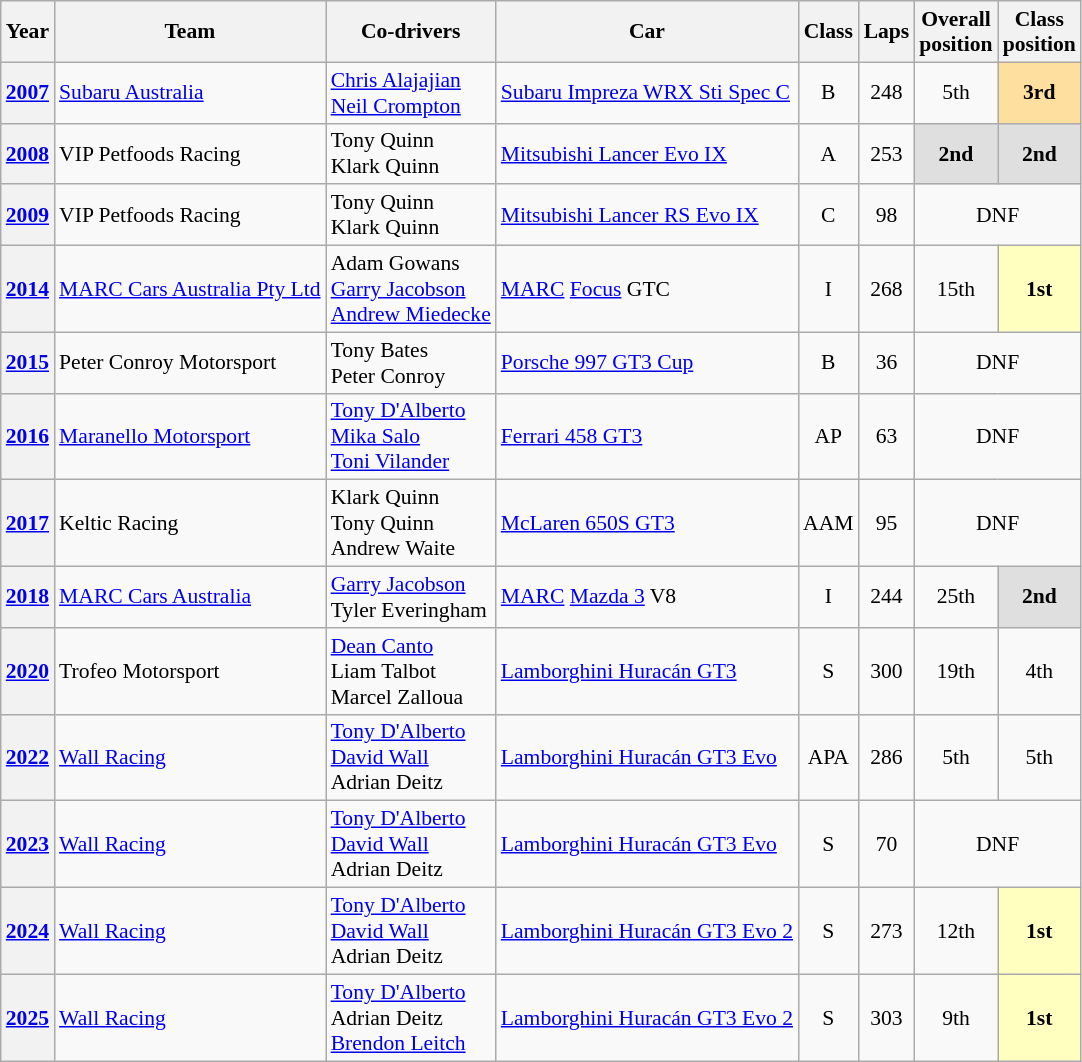<table class="wikitable" style="text-align:center; font-size:90%">
<tr>
<th>Year</th>
<th>Team</th>
<th>Co-drivers</th>
<th>Car</th>
<th>Class</th>
<th>Laps</th>
<th>Overall<br>position</th>
<th>Class<br>position</th>
</tr>
<tr>
<th><a href='#'>2007</a></th>
<td align="left"> <a href='#'>Subaru Australia</a></td>
<td align="left"> <a href='#'>Chris Alajajian</a><br> <a href='#'>Neil Crompton</a></td>
<td align="left"><a href='#'>Subaru Impreza WRX Sti Spec C</a></td>
<td>B</td>
<td>248</td>
<td>5th</td>
<td style="background:#ffdf9f;"><strong>3rd</strong></td>
</tr>
<tr>
<th><a href='#'>2008</a></th>
<td align="left"> VIP Petfoods Racing</td>
<td align="left"> Tony Quinn<br> Klark Quinn</td>
<td align="left"><a href='#'>Mitsubishi Lancer Evo IX</a></td>
<td>A</td>
<td>253</td>
<td style="background:#dfdfdf;"><strong>2nd</strong></td>
<td style="background:#dfdfdf;"><strong>2nd</strong></td>
</tr>
<tr>
<th><a href='#'>2009</a></th>
<td align="left"> VIP Petfoods Racing</td>
<td align="left"> Tony Quinn<br> Klark Quinn</td>
<td align="left"><a href='#'>Mitsubishi Lancer RS Evo IX</a></td>
<td>C</td>
<td>98</td>
<td colspan=2>DNF</td>
</tr>
<tr>
<th><a href='#'>2014</a></th>
<td align="left"> <a href='#'>MARC Cars Australia Pty Ltd</a></td>
<td align="left"> Adam Gowans<br> <a href='#'>Garry Jacobson</a><br> <a href='#'>Andrew Miedecke</a></td>
<td align="left"><a href='#'>MARC</a> <a href='#'>Focus</a> GTC</td>
<td>I</td>
<td>268</td>
<td>15th</td>
<td style="background:#ffffbf;"><strong>1st</strong></td>
</tr>
<tr>
<th><a href='#'>2015</a></th>
<td align="left"> Peter Conroy Motorsport</td>
<td align="left"> Tony Bates<br> Peter Conroy</td>
<td align="left"><a href='#'>Porsche 997 GT3 Cup</a></td>
<td>B</td>
<td>36</td>
<td colspan=2>DNF</td>
</tr>
<tr>
<th><a href='#'>2016</a></th>
<td align="left"> <a href='#'>Maranello Motorsport</a></td>
<td align="left"> <a href='#'>Tony D'Alberto</a><br> <a href='#'>Mika Salo</a><br> <a href='#'>Toni Vilander</a></td>
<td align="left"><a href='#'>Ferrari 458 GT3</a></td>
<td>AP</td>
<td>63</td>
<td colspan=2>DNF</td>
</tr>
<tr>
<th><a href='#'>2017</a></th>
<td align="left"> Keltic Racing</td>
<td align="left"> Klark Quinn<br> Tony Quinn<br> Andrew Waite</td>
<td align="left"><a href='#'>McLaren 650S GT3</a></td>
<td>AAM</td>
<td>95</td>
<td colspan=2>DNF</td>
</tr>
<tr>
<th><a href='#'>2018</a></th>
<td align="left"> <a href='#'>MARC Cars Australia</a></td>
<td align="left"> <a href='#'>Garry Jacobson</a><br> Tyler Everingham</td>
<td align="left"><a href='#'>MARC</a> <a href='#'>Mazda 3</a> V8</td>
<td>I</td>
<td>244</td>
<td>25th</td>
<td style="background:#dfdfdf;"><strong>2nd</strong></td>
</tr>
<tr>
<th><a href='#'>2020</a></th>
<td align="left"> Trofeo Motorsport</td>
<td align="left"> <a href='#'>Dean Canto</a><br> Liam Talbot<br> Marcel Zalloua</td>
<td align="left"><a href='#'>Lamborghini Huracán GT3</a></td>
<td>S</td>
<td>300</td>
<td>19th</td>
<td>4th</td>
</tr>
<tr>
<th><a href='#'>2022</a></th>
<td align="left"> <a href='#'>Wall Racing</a></td>
<td align="left"> <a href='#'>Tony D'Alberto</a><br> <a href='#'>David Wall</a><br> Adrian Deitz</td>
<td align="left"><a href='#'>Lamborghini Huracán GT3 Evo</a></td>
<td>APA</td>
<td>286</td>
<td>5th</td>
<td>5th</td>
</tr>
<tr>
<th><a href='#'>2023</a></th>
<td align="left"> <a href='#'>Wall Racing</a></td>
<td align="left"> <a href='#'>Tony D'Alberto</a><br> <a href='#'>David Wall</a><br> Adrian Deitz</td>
<td align="left"><a href='#'>Lamborghini Huracán GT3 Evo</a></td>
<td>S</td>
<td>70</td>
<td colspan=2>DNF</td>
</tr>
<tr>
<th><a href='#'>2024</a></th>
<td align="left"> <a href='#'>Wall Racing</a></td>
<td align="left"> <a href='#'>Tony D'Alberto</a><br> <a href='#'>David Wall</a><br> Adrian Deitz</td>
<td align="left"><a href='#'>Lamborghini Huracán GT3 Evo 2</a></td>
<td>S</td>
<td>273</td>
<td>12th</td>
<td style="background:#ffffbf;"><strong>1st</strong></td>
</tr>
<tr>
<th><a href='#'>2025</a></th>
<td align="left"> <a href='#'>Wall Racing</a></td>
<td align="left"> <a href='#'>Tony D'Alberto</a><br> Adrian Deitz<br> <a href='#'>Brendon Leitch</a></td>
<td align="left"><a href='#'>Lamborghini Huracán GT3 Evo 2</a></td>
<td>S</td>
<td>303</td>
<td>9th</td>
<td style="background:#ffffbf;"><strong>1st</strong></td>
</tr>
</table>
